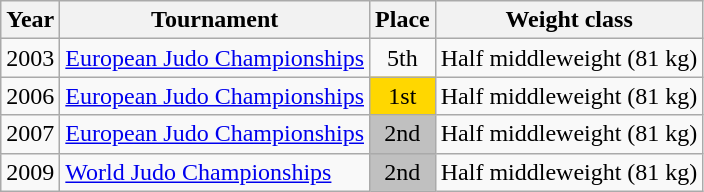<table class=wikitable>
<tr>
<th>Year</th>
<th>Tournament</th>
<th>Place</th>
<th>Weight class</th>
</tr>
<tr>
<td>2003</td>
<td><a href='#'>European Judo Championships</a></td>
<td align="center">5th</td>
<td>Half middleweight (81 kg)</td>
</tr>
<tr>
<td>2006</td>
<td><a href='#'>European Judo Championships</a></td>
<td bgcolor="gold" align="center">1st</td>
<td>Half middleweight (81 kg)</td>
</tr>
<tr>
<td>2007</td>
<td><a href='#'>European Judo Championships</a></td>
<td bgcolor="silver" align="center">2nd</td>
<td>Half middleweight (81 kg)</td>
</tr>
<tr>
<td>2009</td>
<td><a href='#'>World Judo Championships</a></td>
<td bgcolor="silver" align="center">2nd</td>
<td>Half middleweight (81 kg)</td>
</tr>
</table>
